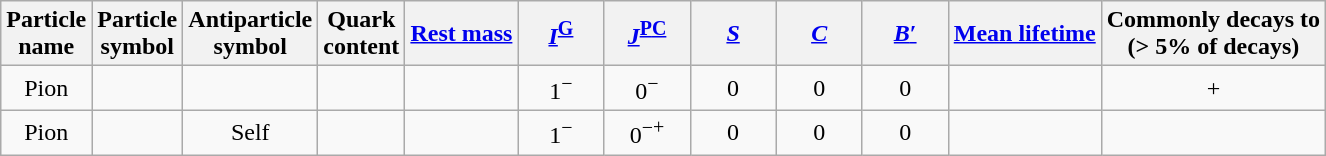<table class="wikitable sortable" style="text-align: center;">
<tr>
<th class=unsortable>Particle <br>name</th>
<th>Particle <br>symbol</th>
<th>Antiparticle <br>symbol</th>
<th class=unsortable>Quark <br>content</th>
<th><a href='#'>Rest mass</a> </th>
<th width="50"><a href='#'><em>I</em></a><sup><a href='#'>G</a></sup></th>
<th width="50"><a href='#'><em>J</em></a><sup><a href='#'>P</a><a href='#'>C</a></sup></th>
<th width="50"><a href='#'><em>S</em></a></th>
<th width="50"><a href='#'><em>C</em></a></th>
<th width="50"><a href='#'><em>B</em>′</a></th>
<th><a href='#'>Mean lifetime</a> </th>
<th class=unsortable>Commonly decays to <br>(> 5% of decays)</th>
</tr>
<tr>
<td>Pion</td>
<td></td>
<td></td>
<td></td>
<td></td>
<td>1<sup>−</sup></td>
<td>0<sup>−</sup></td>
<td>0</td>
<td>0</td>
<td>0</td>
<td></td>
<td> + </td>
</tr>
<tr>
<td>Pion</td>
<td></td>
<td>Self</td>
<td><sup></sup></td>
<td></td>
<td>1<sup>−</sup></td>
<td>0<sup>−+</sup></td>
<td>0</td>
<td>0</td>
<td>0</td>
<td></td>
<td></td>
</tr>
</table>
